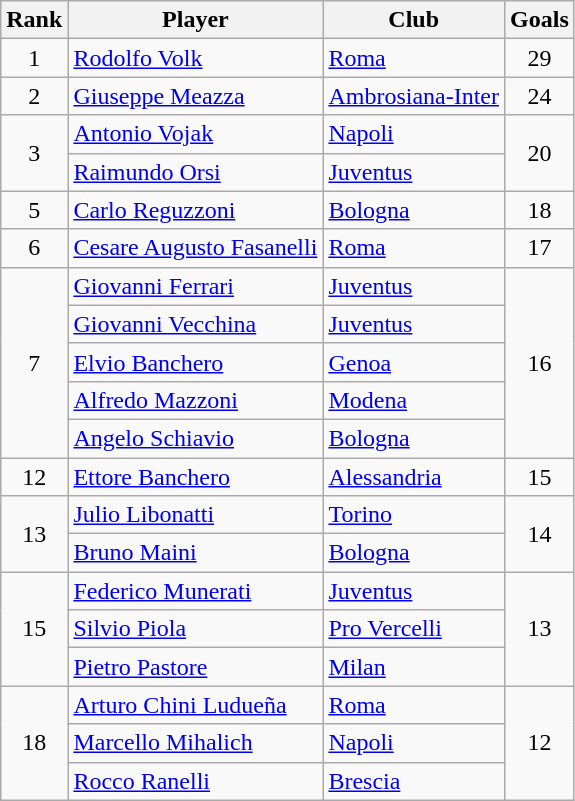<table class="wikitable" style="text-align:center">
<tr>
<th>Rank</th>
<th>Player</th>
<th>Club</th>
<th>Goals</th>
</tr>
<tr>
<td>1</td>
<td align="left"> <a href='#'>Rodolfo Volk</a></td>
<td align="left"><a href='#'>Roma</a></td>
<td>29</td>
</tr>
<tr>
<td>2</td>
<td align="left"> <a href='#'>Giuseppe Meazza</a></td>
<td align="left"><a href='#'>Ambrosiana-Inter</a></td>
<td>24</td>
</tr>
<tr>
<td rowspan="2">3</td>
<td align="left"> <a href='#'>Antonio Vojak</a></td>
<td align="left"><a href='#'>Napoli</a></td>
<td rowspan="2">20</td>
</tr>
<tr>
<td align="left">  <a href='#'>Raimundo Orsi</a></td>
<td align="left"><a href='#'>Juventus</a></td>
</tr>
<tr>
<td>5</td>
<td align="left"> <a href='#'>Carlo Reguzzoni</a></td>
<td align="left"><a href='#'>Bologna</a></td>
<td>18</td>
</tr>
<tr>
<td>6</td>
<td align="left"> <a href='#'>Cesare Augusto Fasanelli</a></td>
<td align="left"><a href='#'>Roma</a></td>
<td>17</td>
</tr>
<tr>
<td rowspan="5">7</td>
<td align="left"> <a href='#'>Giovanni Ferrari</a></td>
<td align="left"><a href='#'>Juventus</a></td>
<td rowspan="5">16</td>
</tr>
<tr>
<td align="left"> <a href='#'>Giovanni Vecchina</a></td>
<td align="left"><a href='#'>Juventus</a></td>
</tr>
<tr>
<td align="left"> <a href='#'>Elvio Banchero</a></td>
<td align="left"><a href='#'>Genoa</a></td>
</tr>
<tr>
<td align="left"> <a href='#'>Alfredo Mazzoni</a></td>
<td align="left"><a href='#'>Modena</a></td>
</tr>
<tr>
<td align="left"> <a href='#'>Angelo Schiavio</a></td>
<td align="left"><a href='#'>Bologna</a></td>
</tr>
<tr>
<td>12</td>
<td align="left"> <a href='#'>Ettore Banchero</a></td>
<td align="left"><a href='#'>Alessandria</a></td>
<td>15</td>
</tr>
<tr>
<td rowspan="2">13</td>
<td align="left">  <a href='#'>Julio Libonatti</a></td>
<td align="left"><a href='#'>Torino</a></td>
<td rowspan="2">14</td>
</tr>
<tr>
<td align="left"> <a href='#'>Bruno Maini</a></td>
<td align="left"><a href='#'>Bologna</a></td>
</tr>
<tr>
<td rowspan="3">15</td>
<td align="left"> <a href='#'>Federico Munerati</a></td>
<td align="left"><a href='#'>Juventus</a></td>
<td rowspan="3">13</td>
</tr>
<tr>
<td align="left"> <a href='#'>Silvio Piola</a></td>
<td align="left"><a href='#'>Pro Vercelli</a></td>
</tr>
<tr>
<td align="left"> <a href='#'>Pietro Pastore</a></td>
<td align="left"><a href='#'>Milan</a></td>
</tr>
<tr>
<td rowspan="3">18</td>
<td align="left">  <a href='#'>Arturo Chini Ludueña</a></td>
<td align="left"><a href='#'>Roma</a></td>
<td rowspan="3">12</td>
</tr>
<tr>
<td align="left"> <a href='#'>Marcello Mihalich</a></td>
<td align="left"><a href='#'>Napoli</a></td>
</tr>
<tr>
<td align="left"> <a href='#'>Rocco Ranelli</a></td>
<td align="left"><a href='#'>Brescia</a></td>
</tr>
</table>
